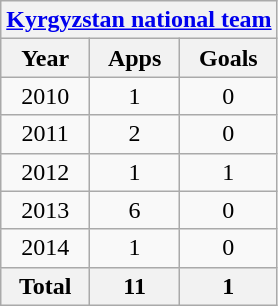<table class="wikitable" style="text-align:center">
<tr>
<th colspan=3><a href='#'>Kyrgyzstan national team</a></th>
</tr>
<tr>
<th>Year</th>
<th>Apps</th>
<th>Goals</th>
</tr>
<tr>
<td>2010</td>
<td>1</td>
<td>0</td>
</tr>
<tr>
<td>2011</td>
<td>2</td>
<td>0</td>
</tr>
<tr>
<td>2012</td>
<td>1</td>
<td>1</td>
</tr>
<tr>
<td>2013</td>
<td>6</td>
<td>0</td>
</tr>
<tr>
<td>2014</td>
<td>1</td>
<td>0</td>
</tr>
<tr>
<th>Total</th>
<th>11</th>
<th>1</th>
</tr>
</table>
